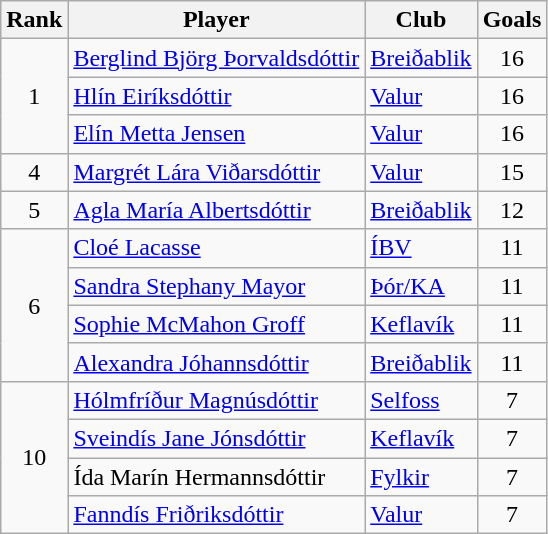<table class="wikitable" style="text-align:center">
<tr>
<th>Rank</th>
<th>Player</th>
<th>Club</th>
<th>Goals</th>
</tr>
<tr>
<td rowspan="3">1</td>
<td align="left"> <a href='#'>Berglind Björg Þorvaldsdóttir</a></td>
<td align="left"><a href='#'>Breiðablik</a></td>
<td>16</td>
</tr>
<tr>
<td align="left"> <a href='#'>Hlín Eiríksdóttir</a></td>
<td align="left"><a href='#'>Valur</a></td>
<td>16</td>
</tr>
<tr>
<td align="left"> <a href='#'>Elín Metta Jensen</a></td>
<td align="left"><a href='#'>Valur</a></td>
<td>16</td>
</tr>
<tr>
<td>4</td>
<td align="left"> <a href='#'>Margrét Lára Viðarsdóttir</a></td>
<td align="left"><a href='#'>Valur</a></td>
<td>15</td>
</tr>
<tr>
<td>5</td>
<td align="left"> <a href='#'>Agla María Albertsdóttir</a></td>
<td align="left"><a href='#'>Breiðablik</a></td>
<td>12</td>
</tr>
<tr>
<td rowspan="4">6</td>
<td align="left"> <a href='#'>Cloé Lacasse</a></td>
<td align="left"><a href='#'>ÍBV</a></td>
<td>11</td>
</tr>
<tr>
<td align="left"> <a href='#'>Sandra Stephany Mayor</a></td>
<td align="left"><a href='#'>Þór/KA</a></td>
<td>11</td>
</tr>
<tr>
<td align="left"> <a href='#'>Sophie McMahon Groff</a></td>
<td align="left"><a href='#'>Keflavík</a></td>
<td>11</td>
</tr>
<tr>
<td align="left"> <a href='#'>Alexandra Jóhannsdóttir</a></td>
<td align="left"><a href='#'>Breiðablik</a></td>
<td>11</td>
</tr>
<tr>
<td rowspan="4">10</td>
<td align="left"> <a href='#'>Hólmfríður Magnúsdóttir</a></td>
<td align="left"><a href='#'>Selfoss</a></td>
<td>7</td>
</tr>
<tr>
<td align="left"> <a href='#'>Sveindís Jane Jónsdóttir</a></td>
<td align="left"><a href='#'>Keflavík</a></td>
<td>7</td>
</tr>
<tr>
<td align="left"> Ída Marín Hermannsdóttir</td>
<td align="left"><a href='#'>Fylkir</a></td>
<td>7</td>
</tr>
<tr>
<td align="left"> <a href='#'>Fanndís Friðriksdóttir</a></td>
<td align="left"><a href='#'>Valur</a></td>
<td>7</td>
</tr>
</table>
